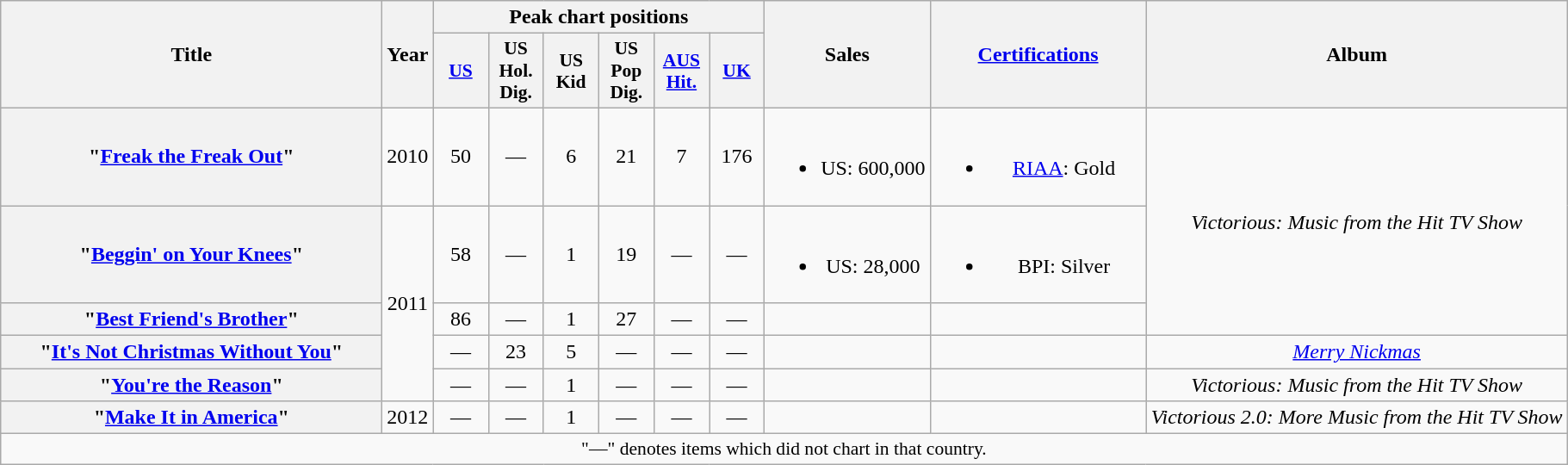<table class="wikitable plainrowheaders" style="text-align:center;">
<tr>
<th scope="col" rowspan="2" style="width:18em;">Title</th>
<th scope="col" rowspan="2">Year</th>
<th scope="col" colspan="6">Peak chart positions</th>
<th scope="col" rowspan="2">Sales</th>
<th scope="col" rowspan="2" style="width:10em;"><a href='#'>Certifications</a></th>
<th scope="col" rowspan="2">Album</th>
</tr>
<tr>
<th scope="col" style="width:2.5em;font-size:90%;"><a href='#'>US</a><br></th>
<th scope="col" style="width:2.5em;font-size:90%;">US<br>Hol. Dig.<br></th>
<th scope="col" style="width:2.5em;font-size:90%;">US<br>Kid<br></th>
<th scope="col" style="width:2.5em;font-size:90%;">US<br>Pop Dig.<br></th>
<th scope="col" style="width:2.5em;font-size:90%;"><a href='#'>AUS<br>Hit.</a><br></th>
<th scope="col" style="width:2.5em;font-size:90%;"><a href='#'>UK</a><br></th>
</tr>
<tr>
<th scope="row">"<a href='#'>Freak the Freak Out</a>"<br></th>
<td>2010</td>
<td>50</td>
<td>—</td>
<td>6</td>
<td>21</td>
<td>7</td>
<td>176</td>
<td><br><ul><li>US: 600,000</li></ul></td>
<td><br><ul><li><a href='#'>RIAA</a>: Gold</li></ul></td>
<td rowspan="3"><em>Victorious: Music from the Hit TV Show</em></td>
</tr>
<tr>
<th scope="row">"<a href='#'>Beggin' on Your Knees</a>"<br></th>
<td rowspan="4">2011</td>
<td>58</td>
<td>—</td>
<td>1</td>
<td>19</td>
<td>—</td>
<td>—</td>
<td><br><ul><li>US: 28,000</li></ul></td>
<td><br><ul><li>BPI: Silver</li></ul></td>
</tr>
<tr>
<th scope="row">"<a href='#'>Best Friend's Brother</a>"<br></th>
<td>86</td>
<td>—</td>
<td>1</td>
<td>27</td>
<td>—</td>
<td>—</td>
<td></td>
<td></td>
</tr>
<tr>
<th scope="row">"<a href='#'>It's Not Christmas Without You</a>"<br></th>
<td>—</td>
<td>23</td>
<td>5</td>
<td>—</td>
<td>—</td>
<td>—</td>
<td></td>
<td></td>
<td><em><a href='#'>Merry Nickmas</a></em></td>
</tr>
<tr>
<th scope="row">"<a href='#'>You're the Reason</a>"<br></th>
<td>—</td>
<td>—</td>
<td>1</td>
<td>—</td>
<td>—</td>
<td>—</td>
<td></td>
<td></td>
<td><em>Victorious: Music from the Hit TV Show</em></td>
</tr>
<tr>
<th scope="row">"<a href='#'>Make It in America</a>"<br></th>
<td>2012</td>
<td>—</td>
<td>—</td>
<td>1</td>
<td>—</td>
<td>—</td>
<td>—</td>
<td></td>
<td></td>
<td><em>Victorious 2.0: More Music from the Hit TV Show</em></td>
</tr>
<tr>
<td colspan="11" style="text-align:center; font-size:90%;">"—" denotes items which did not chart in that country.</td>
</tr>
</table>
